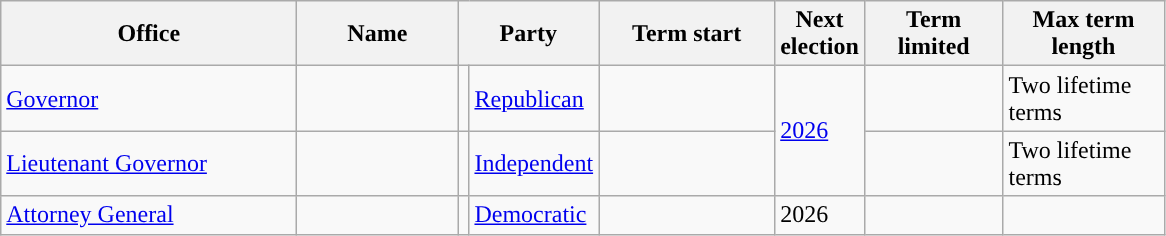<table class="sortable wikitable">
<tr>
<th scope="col" width=190>Office</th>
<th scope="col" width=100>Name</th>
<th scope="col" width=75 colspan=2>Party</th>
<th scope="col" width=110>Term start</th>
<th scope="col" width=50>Next election</th>
<th scope="col" width=85>Term limited</th>
<th scope="col" width=100>Max term length</th>
</tr>
<tr>
<td><a href='#'>Governor</a></td>
<td></td>
<td style="background-color:"></td>
<td><a href='#'>Republican</a></td>
<td></td>
<td rowspan=2><a href='#'>2026</a></td>
<td></td>
<td>Two lifetime terms</td>
</tr>
<tr>
<td><a href='#'>Lieutenant Governor</a></td>
<td></td>
<td style="background-color:"></td>
<td><a href='#'>Independent</a></td>
<td></td>
<td></td>
<td>Two lifetime terms</td>
</tr>
<tr>
<td><a href='#'>Attorney General</a></td>
<td></td>
<td style="background-color:"></td>
<td><a href='#'>Democratic</a></td>
<td></td>
<td>2026</td>
<td></td>
<td></td>
</tr>
</table>
